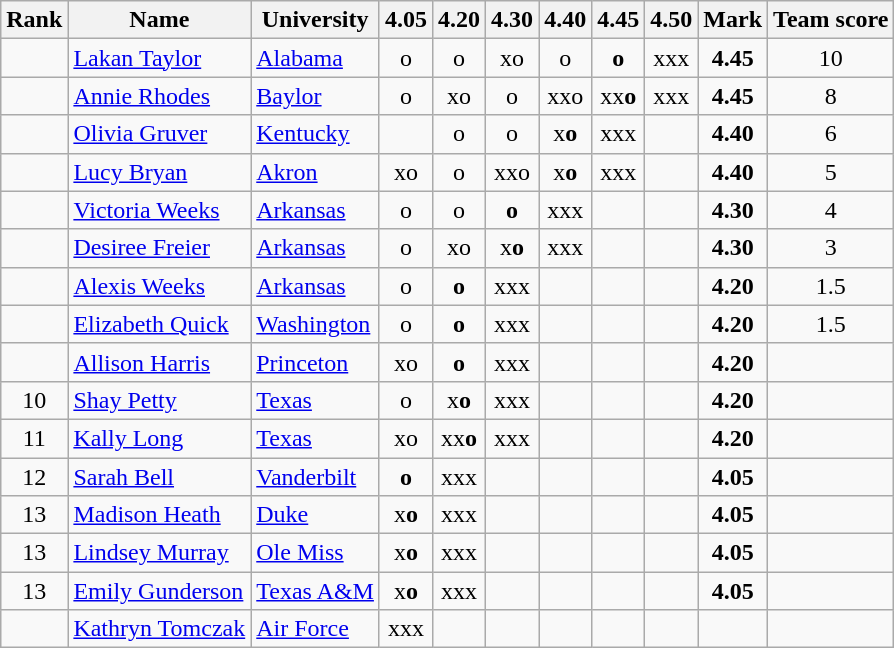<table class="wikitable sortable" style="text-align:center">
<tr>
<th>Rank</th>
<th>Name</th>
<th>University</th>
<th>4.05</th>
<th>4.20</th>
<th>4.30</th>
<th>4.40</th>
<th>4.45</th>
<th>4.50</th>
<th>Mark</th>
<th>Team score</th>
</tr>
<tr>
<td></td>
<td align=left><a href='#'>Lakan Taylor</a></td>
<td align=left><a href='#'>Alabama</a></td>
<td>o</td>
<td>o</td>
<td>xo</td>
<td>o</td>
<td><strong>o</strong></td>
<td>xxx</td>
<td><strong>4.45</strong></td>
<td>10</td>
</tr>
<tr>
<td></td>
<td align=left><a href='#'>Annie Rhodes</a></td>
<td align=left><a href='#'>Baylor</a></td>
<td>o</td>
<td>xo</td>
<td>o</td>
<td>xxo</td>
<td>xx<strong>o</strong></td>
<td>xxx</td>
<td><strong>4.45</strong></td>
<td>8</td>
</tr>
<tr>
<td></td>
<td align=left><a href='#'>Olivia Gruver</a></td>
<td align=left><a href='#'>Kentucky</a></td>
<td></td>
<td>o</td>
<td>o</td>
<td>x<strong>o</strong></td>
<td>xxx</td>
<td></td>
<td><strong>4.40</strong></td>
<td>6</td>
</tr>
<tr>
<td></td>
<td align=left><a href='#'>Lucy Bryan</a> </td>
<td align=left><a href='#'>Akron</a></td>
<td>xo</td>
<td>o</td>
<td>xxo</td>
<td>x<strong>o</strong></td>
<td>xxx</td>
<td></td>
<td><strong>4.40</strong></td>
<td>5</td>
</tr>
<tr>
<td></td>
<td align=left><a href='#'>Victoria Weeks</a></td>
<td align=left><a href='#'>Arkansas</a></td>
<td>o</td>
<td>o</td>
<td><strong>o</strong></td>
<td>xxx</td>
<td></td>
<td></td>
<td><strong>4.30</strong></td>
<td>4</td>
</tr>
<tr>
<td></td>
<td align=left><a href='#'>Desiree Freier</a></td>
<td align=left><a href='#'>Arkansas</a></td>
<td>o</td>
<td>xo</td>
<td>x<strong>o</strong></td>
<td>xxx</td>
<td></td>
<td></td>
<td><strong>4.30</strong></td>
<td>3</td>
</tr>
<tr>
<td></td>
<td align=left><a href='#'>Alexis Weeks</a></td>
<td align=left><a href='#'>Arkansas</a></td>
<td>o</td>
<td><strong>o</strong></td>
<td>xxx</td>
<td></td>
<td></td>
<td></td>
<td><strong>4.20</strong></td>
<td>1.5</td>
</tr>
<tr>
<td></td>
<td align=left><a href='#'>Elizabeth Quick</a></td>
<td align=left><a href='#'>Washington</a></td>
<td>o</td>
<td><strong>o</strong></td>
<td>xxx</td>
<td></td>
<td></td>
<td></td>
<td><strong>4.20</strong></td>
<td>1.5</td>
</tr>
<tr>
<td></td>
<td align=left><a href='#'>Allison Harris</a></td>
<td align=left><a href='#'>Princeton</a></td>
<td>xo</td>
<td><strong>o</strong></td>
<td>xxx</td>
<td></td>
<td></td>
<td></td>
<td><strong>4.20</strong></td>
<td></td>
</tr>
<tr>
<td>10</td>
<td align=left><a href='#'>Shay Petty</a></td>
<td align=left><a href='#'>Texas</a></td>
<td>o</td>
<td>x<strong>o</strong></td>
<td>xxx</td>
<td></td>
<td></td>
<td></td>
<td><strong>4.20</strong></td>
<td></td>
</tr>
<tr>
<td>11</td>
<td align=left><a href='#'>Kally Long</a></td>
<td align=left><a href='#'>Texas</a></td>
<td>xo</td>
<td>xx<strong>o</strong></td>
<td>xxx</td>
<td></td>
<td></td>
<td></td>
<td><strong>4.20</strong></td>
<td></td>
</tr>
<tr>
<td>12</td>
<td align=left><a href='#'>Sarah Bell</a></td>
<td align=left><a href='#'>Vanderbilt</a></td>
<td><strong>o</strong></td>
<td>xxx</td>
<td></td>
<td></td>
<td></td>
<td></td>
<td><strong>4.05</strong></td>
<td></td>
</tr>
<tr>
<td>13</td>
<td align=left><a href='#'>Madison Heath</a></td>
<td align=left><a href='#'>Duke</a></td>
<td>x<strong>o</strong></td>
<td>xxx</td>
<td></td>
<td></td>
<td></td>
<td></td>
<td><strong>4.05</strong></td>
<td></td>
</tr>
<tr>
<td>13</td>
<td align=left><a href='#'>Lindsey Murray</a></td>
<td align=left><a href='#'>Ole Miss</a></td>
<td>x<strong>o</strong></td>
<td>xxx</td>
<td></td>
<td></td>
<td></td>
<td></td>
<td><strong>4.05</strong></td>
<td></td>
</tr>
<tr>
<td>13</td>
<td align=left><a href='#'>Emily Gunderson</a></td>
<td align=left><a href='#'>Texas A&M</a></td>
<td>x<strong>o</strong></td>
<td>xxx</td>
<td></td>
<td></td>
<td></td>
<td></td>
<td><strong>4.05</strong></td>
<td></td>
</tr>
<tr>
<td></td>
<td align=left><a href='#'>Kathryn Tomczak</a></td>
<td align=left><a href='#'>Air Force</a></td>
<td>xxx</td>
<td></td>
<td></td>
<td></td>
<td></td>
<td></td>
<td><strong></strong></td>
<td></td>
</tr>
</table>
